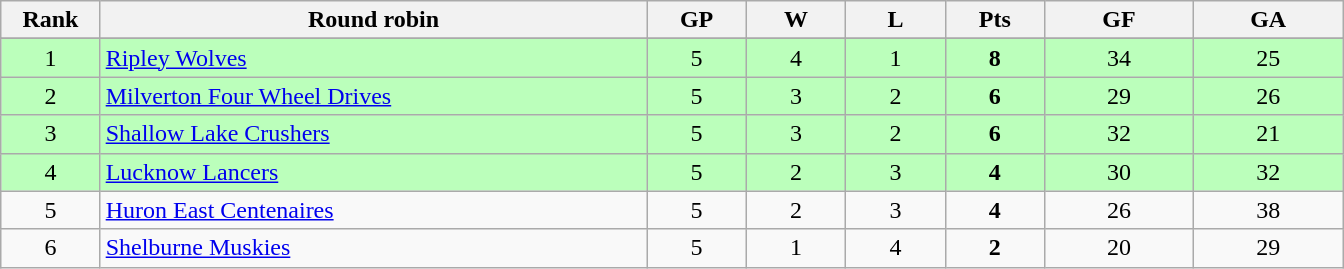<table class="wikitable" style="text-align:center" width:50em">
<tr>
<th bgcolor="#DDDDFF" width="5%">Rank</th>
<th bgcolor="#DDDDFF" width="27.5%">Round robin</th>
<th bgcolor="#DDDDFF" width="5%">GP</th>
<th bgcolor="#DDDDFF" width="5%">W</th>
<th bgcolor="#DDDDFF" width="5%">L</th>
<th bgcolor="#DDDDFF" width="5%">Pts</th>
<th bgcolor="#DDDDFF" width="7.5%">GF</th>
<th bgcolor="#DDDDFF" width="7.5%">GA</th>
</tr>
<tr>
</tr>
<tr bgcolor="#bbffbb">
<td>1</td>
<td align=left><a href='#'>Ripley Wolves</a></td>
<td>5</td>
<td>4</td>
<td>1</td>
<td><strong>8</strong></td>
<td>34</td>
<td>25</td>
</tr>
<tr bgcolor="#bbffbb">
<td>2</td>
<td align=left><a href='#'>Milverton Four Wheel Drives</a></td>
<td>5</td>
<td>3</td>
<td>2</td>
<td><strong>6</strong></td>
<td>29</td>
<td>26</td>
</tr>
<tr bgcolor="#bbffbb">
<td>3</td>
<td align=left><a href='#'>Shallow Lake Crushers</a></td>
<td>5</td>
<td>3</td>
<td>2</td>
<td><strong>6</strong></td>
<td>32</td>
<td>21</td>
</tr>
<tr bgcolor="#bbffbb">
<td>4</td>
<td align=left><a href='#'>Lucknow Lancers</a></td>
<td>5</td>
<td>2</td>
<td>3</td>
<td><strong>4</strong></td>
<td>30</td>
<td>32</td>
</tr>
<tr>
<td>5</td>
<td align=left><a href='#'>Huron East Centenaires</a></td>
<td>5</td>
<td>2</td>
<td>3</td>
<td><strong>4</strong></td>
<td>26</td>
<td>38</td>
</tr>
<tr>
<td>6</td>
<td align=left><a href='#'>Shelburne Muskies</a></td>
<td>5</td>
<td>1</td>
<td>4</td>
<td><strong>2</strong></td>
<td>20</td>
<td>29</td>
</tr>
</table>
